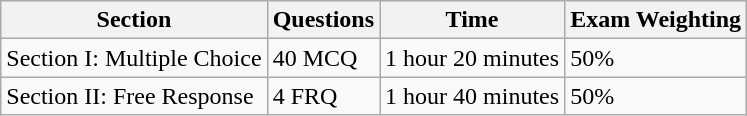<table class="wikitable">
<tr>
<th>Section</th>
<th>Questions</th>
<th>Time</th>
<th>Exam Weighting</th>
</tr>
<tr>
<td>Section I: Multiple Choice</td>
<td>40 MCQ</td>
<td>1 hour 20 minutes</td>
<td>50%</td>
</tr>
<tr>
<td>Section II: Free Response</td>
<td>4 FRQ</td>
<td>1 hour 40 minutes</td>
<td>50%</td>
</tr>
</table>
